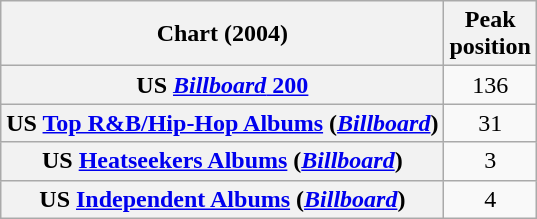<table class="wikitable sortable plainrowheaders" style="text-align:center">
<tr>
<th scope="col">Chart (2004)</th>
<th scope="col">Peak<br>position</th>
</tr>
<tr>
<th scope="row">US <a href='#'><em>Billboard</em> 200</a></th>
<td>136</td>
</tr>
<tr>
<th scope="row">US <a href='#'>Top R&B/Hip-Hop Albums</a> (<em><a href='#'>Billboard</a></em>)</th>
<td>31</td>
</tr>
<tr>
<th scope="row">US <a href='#'>Heatseekers Albums</a> (<em><a href='#'>Billboard</a></em>)</th>
<td>3</td>
</tr>
<tr>
<th scope="row">US <a href='#'>Independent Albums</a> (<em><a href='#'>Billboard</a></em>)</th>
<td>4</td>
</tr>
</table>
